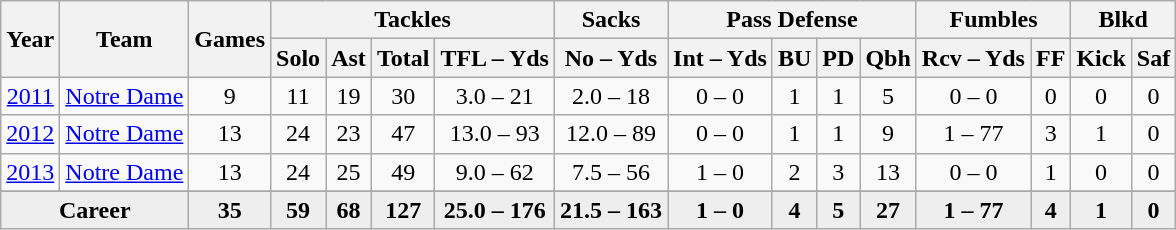<table class="wikitable" style="text-align:center">
<tr>
<th rowspan=2>Year</th>
<th rowspan=2>Team</th>
<th rowspan=2>Games</th>
<th colspan=4>Tackles</th>
<th>Sacks</th>
<th colspan=4>Pass Defense</th>
<th colspan=2>Fumbles</th>
<th colspan=2>Blkd</th>
</tr>
<tr>
<th>Solo</th>
<th>Ast</th>
<th>Total</th>
<th>TFL – Yds</th>
<th>No – Yds</th>
<th>Int – Yds</th>
<th>BU</th>
<th>PD</th>
<th>Qbh</th>
<th>Rcv – Yds</th>
<th>FF</th>
<th>Kick</th>
<th>Saf</th>
</tr>
<tr>
<td><a href='#'>2011</a></td>
<td><a href='#'>Notre Dame</a></td>
<td>9</td>
<td>11</td>
<td>19</td>
<td>30</td>
<td>3.0 – 21</td>
<td>2.0 – 18</td>
<td>0 – 0</td>
<td>1</td>
<td>1</td>
<td>5</td>
<td>0 – 0</td>
<td>0</td>
<td>0</td>
<td>0</td>
</tr>
<tr>
<td><a href='#'>2012</a></td>
<td><a href='#'>Notre Dame</a></td>
<td>13</td>
<td>24</td>
<td>23</td>
<td>47</td>
<td>13.0 – 93</td>
<td>12.0 – 89</td>
<td>0 – 0</td>
<td>1</td>
<td>1</td>
<td>9</td>
<td>1 – 77</td>
<td>3</td>
<td>1</td>
<td>0</td>
</tr>
<tr>
<td><a href='#'>2013</a></td>
<td><a href='#'>Notre Dame</a></td>
<td>13</td>
<td>24</td>
<td>25</td>
<td>49</td>
<td>9.0 – 62</td>
<td>7.5 – 56</td>
<td>1 – 0</td>
<td>2</td>
<td>3</td>
<td>13</td>
<td>0 – 0</td>
<td>1</td>
<td>0</td>
<td>0</td>
</tr>
<tr>
</tr>
<tr style="background:#eee; font-weight:bold; color:black;">
<td colspan=2>Career</td>
<td>35</td>
<td>59</td>
<td>68</td>
<td>127</td>
<td>25.0 – 176</td>
<td>21.5 – 163</td>
<td>1 – 0</td>
<td>4</td>
<td>5</td>
<td>27</td>
<td>1 – 77</td>
<td>4</td>
<td>1</td>
<td>0</td>
</tr>
</table>
